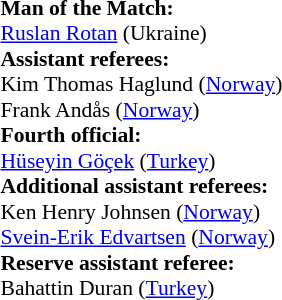<table style="width:100%; font-size:90%;">
<tr>
<td><br><strong>Man of the Match:</strong>
<br><a href='#'>Ruslan Rotan</a> (Ukraine)<br><strong>Assistant referees:</strong>
<br>Kim Thomas Haglund (<a href='#'>Norway</a>)
<br>Frank Andås (<a href='#'>Norway</a>)
<br><strong>Fourth official:</strong>
<br><a href='#'>Hüseyin Göçek</a> (<a href='#'>Turkey</a>)
<br><strong>Additional assistant referees:</strong>
<br>Ken Henry Johnsen (<a href='#'>Norway</a>)
<br><a href='#'>Svein-Erik Edvartsen</a> (<a href='#'>Norway</a>)
<br><strong>Reserve assistant referee:</strong>
<br>Bahattin Duran (<a href='#'>Turkey</a>)</td>
</tr>
</table>
